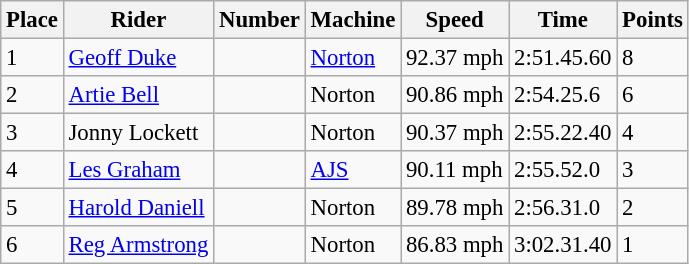<table class="wikitable" style="font-size: 95%;">
<tr>
<th>Place</th>
<th>Rider</th>
<th>Number</th>
<th>Machine</th>
<th>Speed</th>
<th>Time</th>
<th>Points</th>
</tr>
<tr>
<td>1</td>
<td> <a href='#'>Geoff Duke</a></td>
<td></td>
<td><a href='#'>Norton</a></td>
<td>92.37 mph</td>
<td>2:51.45.60</td>
<td>8</td>
</tr>
<tr>
<td>2</td>
<td> <a href='#'>Artie Bell</a></td>
<td></td>
<td>Norton</td>
<td>90.86 mph</td>
<td>2:54.25.6</td>
<td>6</td>
</tr>
<tr>
<td>3</td>
<td> Jonny Lockett</td>
<td></td>
<td>Norton</td>
<td>90.37 mph</td>
<td>2:55.22.40</td>
<td>4</td>
</tr>
<tr>
<td>4</td>
<td> <a href='#'>Les Graham</a></td>
<td></td>
<td><a href='#'>AJS</a></td>
<td>90.11 mph</td>
<td>2:55.52.0</td>
<td>3</td>
</tr>
<tr>
<td>5</td>
<td> <a href='#'>Harold Daniell</a></td>
<td></td>
<td>Norton</td>
<td>89.78 mph</td>
<td>2:56.31.0</td>
<td>2</td>
</tr>
<tr>
<td>6</td>
<td> <a href='#'>Reg Armstrong</a></td>
<td></td>
<td>Norton</td>
<td>86.83 mph</td>
<td>3:02.31.40</td>
<td>1</td>
</tr>
</table>
